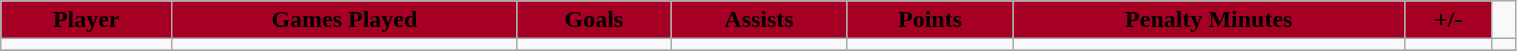<table class="wikitable" width="80%">
<tr align="center"  style="background:#A50024;color:black;">
<td><strong>Player</strong></td>
<td><strong>Games Played</strong></td>
<td><strong>Goals</strong></td>
<td><strong>Assists</strong></td>
<td><strong>Points</strong></td>
<td><strong>Penalty Minutes</strong></td>
<td><strong>+/-</strong></td>
</tr>
<tr align="center" bgcolor="">
<td></td>
<td></td>
<td></td>
<td></td>
<td></td>
<td></td>
<td></td>
<td></td>
</tr>
<tr align="center" bgcolor="">
</tr>
</table>
